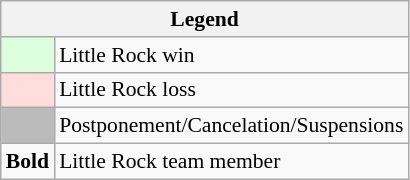<table class="wikitable" style="font-size:90%">
<tr>
<th colspan="2">Legend</th>
</tr>
<tr>
<td bgcolor="#ddffdd"> </td>
<td>Little Rock win</td>
</tr>
<tr>
<td bgcolor="#ffdddd"> </td>
<td>Little Rock loss</td>
</tr>
<tr>
<td bgcolor="#bbbbbb"> </td>
<td>Postponement/Cancelation/Suspensions</td>
</tr>
<tr>
<td><strong>Bold</strong></td>
<td>Little Rock team member</td>
</tr>
</table>
